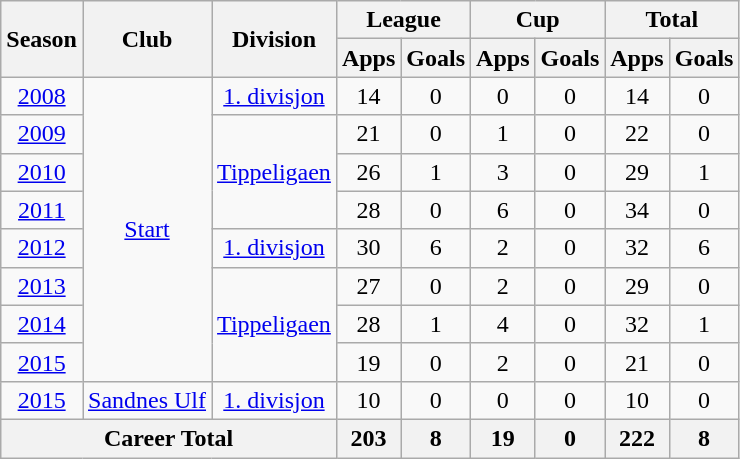<table class="wikitable" style="text-align: center;">
<tr>
<th rowspan="2">Season</th>
<th rowspan="2">Club</th>
<th rowspan="2">Division</th>
<th colspan="2">League</th>
<th colspan="2">Cup</th>
<th colspan="2">Total</th>
</tr>
<tr>
<th>Apps</th>
<th>Goals</th>
<th>Apps</th>
<th>Goals</th>
<th>Apps</th>
<th>Goals</th>
</tr>
<tr>
<td><a href='#'>2008</a></td>
<td rowspan="8" valign="center"><a href='#'>Start</a></td>
<td><a href='#'>1. divisjon</a></td>
<td>14</td>
<td>0</td>
<td>0</td>
<td>0</td>
<td>14</td>
<td>0</td>
</tr>
<tr>
<td><a href='#'>2009</a></td>
<td rowspan="3" valign="center"><a href='#'>Tippeligaen</a></td>
<td>21</td>
<td>0</td>
<td>1</td>
<td>0</td>
<td>22</td>
<td>0</td>
</tr>
<tr>
<td><a href='#'>2010</a></td>
<td>26</td>
<td>1</td>
<td>3</td>
<td>0</td>
<td>29</td>
<td>1</td>
</tr>
<tr>
<td><a href='#'>2011</a></td>
<td>28</td>
<td>0</td>
<td>6</td>
<td>0</td>
<td>34</td>
<td>0</td>
</tr>
<tr>
<td><a href='#'>2012</a></td>
<td><a href='#'>1. divisjon</a></td>
<td>30</td>
<td>6</td>
<td>2</td>
<td>0</td>
<td>32</td>
<td>6</td>
</tr>
<tr>
<td><a href='#'>2013</a></td>
<td rowspan="3" valign="center"><a href='#'>Tippeligaen</a></td>
<td>27</td>
<td>0</td>
<td>2</td>
<td>0</td>
<td>29</td>
<td>0</td>
</tr>
<tr>
<td><a href='#'>2014</a></td>
<td>28</td>
<td>1</td>
<td>4</td>
<td>0</td>
<td>32</td>
<td>1</td>
</tr>
<tr>
<td><a href='#'>2015</a></td>
<td>19</td>
<td>0</td>
<td>2</td>
<td>0</td>
<td>21</td>
<td>0</td>
</tr>
<tr>
<td><a href='#'>2015</a></td>
<td rowspan="1" valign="center"><a href='#'>Sandnes Ulf</a></td>
<td rowspan="1" valign="center"><a href='#'>1. divisjon</a></td>
<td>10</td>
<td>0</td>
<td>0</td>
<td>0</td>
<td>10</td>
<td>0</td>
</tr>
<tr>
<th colspan="3">Career Total</th>
<th>203</th>
<th>8</th>
<th>19</th>
<th>0</th>
<th>222</th>
<th>8</th>
</tr>
</table>
